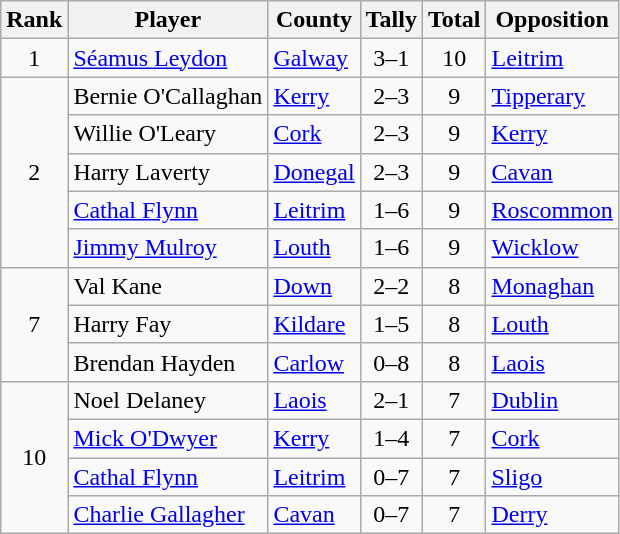<table class="wikitable">
<tr>
<th>Rank</th>
<th>Player</th>
<th>County</th>
<th>Tally</th>
<th>Total</th>
<th>Opposition</th>
</tr>
<tr>
<td rowspan=1 align=center>1</td>
<td><a href='#'>Séamus Leydon</a></td>
<td><a href='#'>Galway</a></td>
<td align=center>3–1</td>
<td align=center>10</td>
<td><a href='#'>Leitrim</a></td>
</tr>
<tr>
<td rowspan=5 align=center>2</td>
<td>Bernie O'Callaghan</td>
<td><a href='#'>Kerry</a></td>
<td align=center>2–3</td>
<td align=center>9</td>
<td><a href='#'>Tipperary</a></td>
</tr>
<tr>
<td>Willie O'Leary</td>
<td><a href='#'>Cork</a></td>
<td align=center>2–3</td>
<td align=center>9</td>
<td><a href='#'>Kerry</a></td>
</tr>
<tr>
<td>Harry Laverty</td>
<td><a href='#'>Donegal</a></td>
<td align=center>2–3</td>
<td align=center>9</td>
<td><a href='#'>Cavan</a></td>
</tr>
<tr>
<td><a href='#'>Cathal Flynn</a></td>
<td><a href='#'>Leitrim</a></td>
<td align=center>1–6</td>
<td align=center>9</td>
<td><a href='#'>Roscommon</a></td>
</tr>
<tr>
<td><a href='#'>Jimmy Mulroy</a></td>
<td><a href='#'>Louth</a></td>
<td align=center>1–6</td>
<td align=center>9</td>
<td><a href='#'>Wicklow</a></td>
</tr>
<tr>
<td rowspan=3 align=center>7</td>
<td>Val Kane</td>
<td><a href='#'>Down</a></td>
<td align=center>2–2</td>
<td align=center>8</td>
<td><a href='#'>Monaghan</a></td>
</tr>
<tr>
<td>Harry Fay</td>
<td><a href='#'>Kildare</a></td>
<td align=center>1–5</td>
<td align=center>8</td>
<td><a href='#'>Louth</a></td>
</tr>
<tr>
<td>Brendan Hayden</td>
<td><a href='#'>Carlow</a></td>
<td align=center>0–8</td>
<td align=center>8</td>
<td><a href='#'>Laois</a></td>
</tr>
<tr>
<td rowspan=4 align=center>10</td>
<td>Noel Delaney</td>
<td><a href='#'>Laois</a></td>
<td align=center>2–1</td>
<td align=center>7</td>
<td><a href='#'>Dublin</a></td>
</tr>
<tr>
<td><a href='#'>Mick O'Dwyer</a></td>
<td><a href='#'>Kerry</a></td>
<td align=center>1–4</td>
<td align=center>7</td>
<td><a href='#'>Cork</a></td>
</tr>
<tr>
<td><a href='#'>Cathal Flynn</a></td>
<td><a href='#'>Leitrim</a></td>
<td align=center>0–7</td>
<td align=center>7</td>
<td><a href='#'>Sligo</a></td>
</tr>
<tr>
<td><a href='#'>Charlie Gallagher</a></td>
<td><a href='#'>Cavan</a></td>
<td align=center>0–7</td>
<td align=center>7</td>
<td><a href='#'>Derry</a></td>
</tr>
</table>
